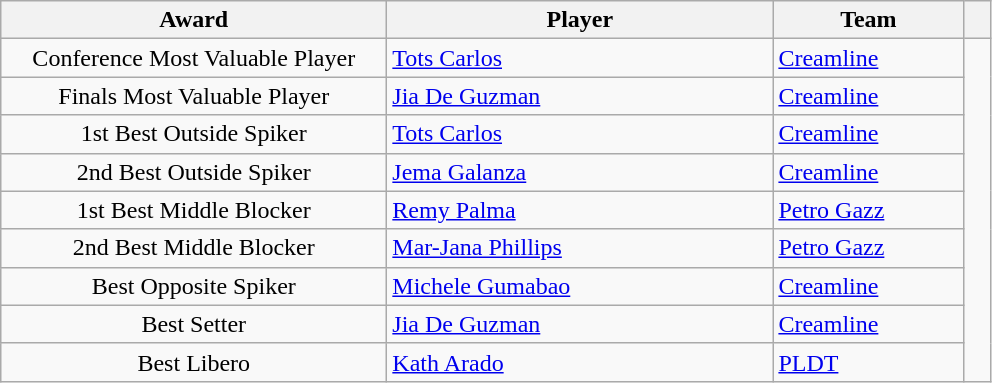<table class="wikitable">
<tr>
<th width=250>Award</th>
<th width=250>Player</th>
<th width=120>Team</th>
<th width=10></th>
</tr>
<tr>
<td style="text-align:center">Conference Most Valuable Player</td>
<td><a href='#'>Tots Carlos</a></td>
<td><a href='#'>Creamline</a></td>
<td rowspan="9"></td>
</tr>
<tr>
<td style="text-align:center">Finals Most Valuable Player</td>
<td><a href='#'>Jia De Guzman</a></td>
<td><a href='#'>Creamline</a></td>
</tr>
<tr>
<td style="text-align:center">1st Best Outside Spiker</td>
<td><a href='#'>Tots Carlos</a></td>
<td><a href='#'>Creamline</a></td>
</tr>
<tr>
<td style="text-align:center">2nd Best Outside Spiker</td>
<td><a href='#'>Jema Galanza</a></td>
<td><a href='#'>Creamline</a></td>
</tr>
<tr>
<td style="text-align:center">1st Best Middle Blocker</td>
<td><a href='#'>Remy Palma</a></td>
<td><a href='#'>Petro Gazz</a></td>
</tr>
<tr>
<td style="text-align:center">2nd Best Middle Blocker</td>
<td><a href='#'>Mar-Jana Phillips</a></td>
<td><a href='#'>Petro Gazz</a></td>
</tr>
<tr>
<td style="text-align:center">Best Opposite Spiker</td>
<td><a href='#'>Michele Gumabao</a></td>
<td><a href='#'>Creamline</a></td>
</tr>
<tr>
<td style="text-align:center">Best Setter</td>
<td><a href='#'>Jia De Guzman</a></td>
<td><a href='#'>Creamline</a></td>
</tr>
<tr>
<td style="text-align:center">Best Libero</td>
<td><a href='#'>Kath Arado</a></td>
<td><a href='#'>PLDT</a></td>
</tr>
</table>
